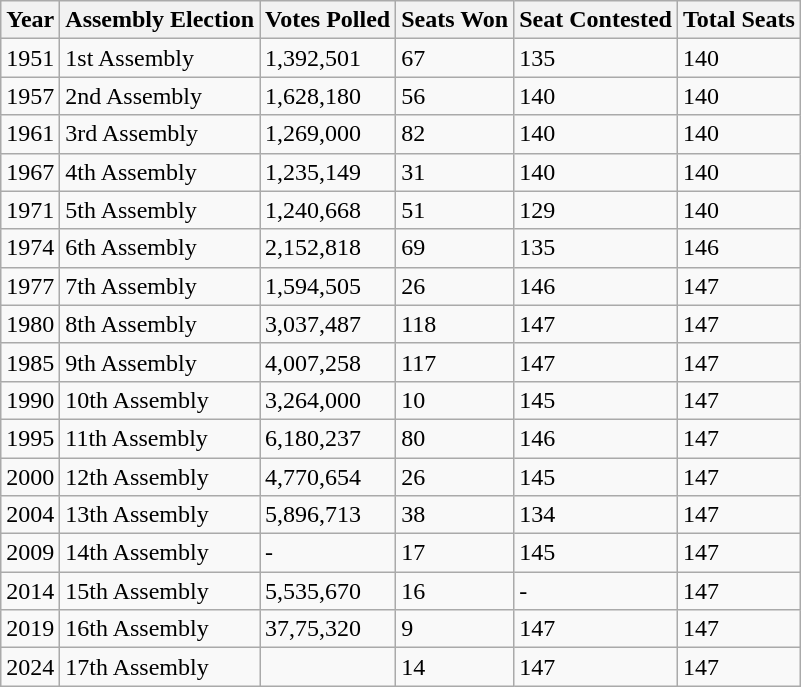<table class="wikitable">
<tr>
<th>Year</th>
<th>Assembly Election</th>
<th>Votes Polled</th>
<th>Seats Won</th>
<th>Seat Contested</th>
<th>Total Seats</th>
</tr>
<tr>
<td>1951</td>
<td>1st Assembly</td>
<td>1,392,501</td>
<td>67</td>
<td>135</td>
<td>140</td>
</tr>
<tr>
<td>1957</td>
<td>2nd Assembly</td>
<td>1,628,180</td>
<td>56</td>
<td>140</td>
<td>140</td>
</tr>
<tr>
<td>1961</td>
<td>3rd Assembly</td>
<td>1,269,000</td>
<td>82</td>
<td>140</td>
<td>140</td>
</tr>
<tr>
<td>1967</td>
<td>4th Assembly</td>
<td>1,235,149</td>
<td>31</td>
<td>140</td>
<td>140</td>
</tr>
<tr>
<td>1971</td>
<td>5th Assembly</td>
<td>1,240,668</td>
<td>51</td>
<td>129</td>
<td>140</td>
</tr>
<tr>
<td>1974</td>
<td>6th Assembly</td>
<td>2,152,818</td>
<td>69</td>
<td>135</td>
<td>146</td>
</tr>
<tr>
<td>1977</td>
<td>7th Assembly</td>
<td>1,594,505</td>
<td>26</td>
<td>146</td>
<td>147</td>
</tr>
<tr>
<td>1980</td>
<td>8th Assembly</td>
<td>3,037,487</td>
<td>118</td>
<td>147</td>
<td>147</td>
</tr>
<tr>
<td>1985</td>
<td>9th Assembly</td>
<td>4,007,258</td>
<td>117</td>
<td>147</td>
<td>147</td>
</tr>
<tr>
<td>1990</td>
<td>10th Assembly</td>
<td>3,264,000</td>
<td>10</td>
<td>145</td>
<td>147</td>
</tr>
<tr>
<td>1995</td>
<td>11th Assembly</td>
<td>6,180,237</td>
<td>80</td>
<td>146</td>
<td>147</td>
</tr>
<tr>
<td>2000</td>
<td>12th Assembly</td>
<td>4,770,654</td>
<td>26</td>
<td>145</td>
<td>147</td>
</tr>
<tr>
<td>2004</td>
<td>13th Assembly</td>
<td>5,896,713</td>
<td>38</td>
<td>134</td>
<td>147</td>
</tr>
<tr>
<td>2009</td>
<td>14th Assembly</td>
<td>-</td>
<td>17</td>
<td>145</td>
<td>147</td>
</tr>
<tr>
<td>2014</td>
<td>15th Assembly</td>
<td>5,535,670</td>
<td>16</td>
<td>-</td>
<td>147</td>
</tr>
<tr>
<td>2019</td>
<td>16th Assembly</td>
<td>37,75,320</td>
<td>9</td>
<td>147</td>
<td>147</td>
</tr>
<tr>
<td>2024</td>
<td>17th Assembly</td>
<td></td>
<td>14</td>
<td>147</td>
<td>147</td>
</tr>
</table>
